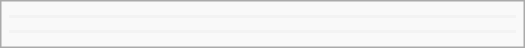<table class="infobox" width=350>
<tr>
<td></td>
</tr>
<tr style="background-color:#f3f3f3">
<td></td>
</tr>
<tr>
<td></td>
</tr>
<tr>
</tr>
<tr style="background-color:#f3f3f3">
<td></td>
</tr>
<tr>
<td></td>
</tr>
</table>
